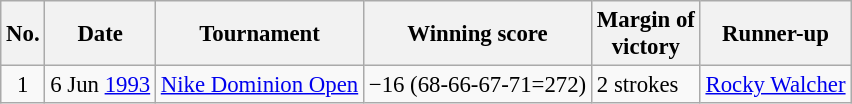<table class="wikitable" style="font-size:95%;">
<tr>
<th>No.</th>
<th>Date</th>
<th>Tournament</th>
<th>Winning score</th>
<th>Margin of<br>victory</th>
<th>Runner-up</th>
</tr>
<tr>
<td align=center>1</td>
<td align=right>6 Jun <a href='#'>1993</a></td>
<td><a href='#'>Nike Dominion Open</a></td>
<td>−16 (68-66-67-71=272)</td>
<td>2 strokes</td>
<td> <a href='#'>Rocky Walcher</a></td>
</tr>
</table>
